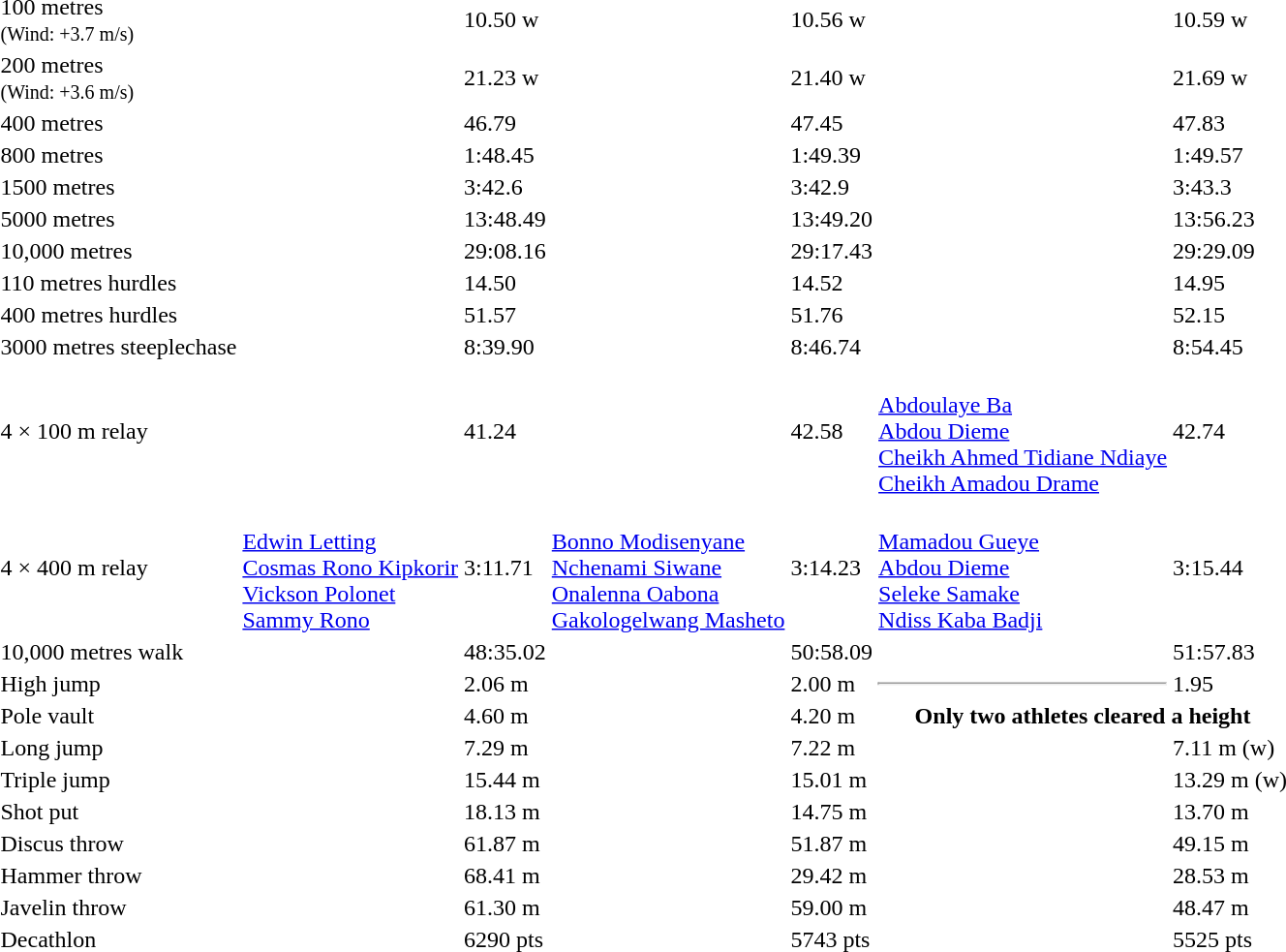<table>
<tr>
<td>100 metres<br><small>(Wind: +3.7 m/s)</small></td>
<td></td>
<td>10.50 w</td>
<td></td>
<td>10.56 w</td>
<td></td>
<td>10.59 w</td>
</tr>
<tr>
<td>200 metres<br><small>(Wind: +3.6 m/s)</small></td>
<td></td>
<td>21.23 w</td>
<td></td>
<td>21.40 w</td>
<td></td>
<td>21.69 w</td>
</tr>
<tr>
<td>400 metres</td>
<td></td>
<td>46.79</td>
<td></td>
<td>47.45</td>
<td></td>
<td>47.83</td>
</tr>
<tr>
<td>800 metres</td>
<td></td>
<td>1:48.45</td>
<td></td>
<td>1:49.39</td>
<td></td>
<td>1:49.57</td>
</tr>
<tr>
<td>1500 metres</td>
<td></td>
<td>3:42.6</td>
<td></td>
<td>3:42.9</td>
<td></td>
<td>3:43.3</td>
</tr>
<tr>
<td>5000 metres</td>
<td></td>
<td>13:48.49</td>
<td></td>
<td>13:49.20</td>
<td></td>
<td>13:56.23</td>
</tr>
<tr>
<td>10,000 metres</td>
<td></td>
<td>29:08.16</td>
<td></td>
<td>29:17.43</td>
<td></td>
<td>29:29.09</td>
</tr>
<tr>
<td>110 metres hurdles</td>
<td></td>
<td>14.50</td>
<td></td>
<td>14.52</td>
<td></td>
<td>14.95</td>
</tr>
<tr>
<td>400 metres hurdles</td>
<td></td>
<td>51.57</td>
<td></td>
<td>51.76</td>
<td></td>
<td>52.15</td>
</tr>
<tr>
<td>3000 metres steeplechase</td>
<td></td>
<td>8:39.90</td>
<td></td>
<td>8:46.74</td>
<td></td>
<td>8:54.45</td>
</tr>
<tr>
<td>4 × 100 m relay</td>
<td></td>
<td>41.24</td>
<td></td>
<td>42.58</td>
<td><br><a href='#'>Abdoulaye Ba</a><br><a href='#'>Abdou Dieme</a><br><a href='#'>Cheikh Ahmed Tidiane Ndiaye</a><br><a href='#'>Cheikh Amadou Drame</a></td>
<td>42.74</td>
</tr>
<tr>
<td>4 × 400 m relay</td>
<td><br><a href='#'>Edwin Letting</a><br><a href='#'>Cosmas Rono Kipkorir</a><br><a href='#'>Vickson Polonet</a><br><a href='#'>Sammy Rono</a></td>
<td>3:11.71</td>
<td><br><a href='#'>Bonno Modisenyane</a><br><a href='#'>Nchenami Siwane</a><br><a href='#'>Onalenna Oabona</a><br><a href='#'>Gakologelwang Masheto</a></td>
<td>3:14.23</td>
<td><br><a href='#'>Mamadou Gueye</a><br><a href='#'>Abdou Dieme</a><br><a href='#'>Seleke Samake</a><br><a href='#'>Ndiss Kaba Badji</a></td>
<td>3:15.44</td>
</tr>
<tr>
<td>10,000 metres walk</td>
<td></td>
<td>48:35.02</td>
<td></td>
<td>50:58.09</td>
<td></td>
<td>51:57.83</td>
</tr>
<tr>
<td>High jump</td>
<td></td>
<td>2.06 m</td>
<td></td>
<td>2.00 m</td>
<td><hr></td>
<td>1.95</td>
</tr>
<tr>
<td>Pole vault</td>
<td></td>
<td>4.60 m</td>
<td></td>
<td>4.20 m</td>
<th colspan=2>Only two athletes cleared a height</th>
</tr>
<tr>
<td>Long jump</td>
<td></td>
<td>7.29 m</td>
<td></td>
<td>7.22 m</td>
<td></td>
<td>7.11  m (w)</td>
</tr>
<tr>
<td>Triple jump</td>
<td></td>
<td>15.44 m</td>
<td></td>
<td>15.01 m</td>
<td></td>
<td>13.29 m (w)</td>
</tr>
<tr>
<td>Shot put</td>
<td></td>
<td>18.13 m</td>
<td></td>
<td>14.75 m</td>
<td></td>
<td>13.70 m</td>
</tr>
<tr>
<td>Discus throw</td>
<td></td>
<td>61.87 m</td>
<td></td>
<td>51.87 m</td>
<td></td>
<td>49.15 m</td>
</tr>
<tr>
<td>Hammer throw</td>
<td></td>
<td>68.41 m</td>
<td></td>
<td>29.42 m</td>
<td></td>
<td>28.53 m</td>
</tr>
<tr>
<td>Javelin throw</td>
<td></td>
<td>61.30 m</td>
<td></td>
<td>59.00 m</td>
<td></td>
<td>48.47 m</td>
</tr>
<tr>
<td>Decathlon</td>
<td></td>
<td>6290 pts</td>
<td></td>
<td>5743 pts</td>
<td></td>
<td>5525 pts</td>
</tr>
</table>
